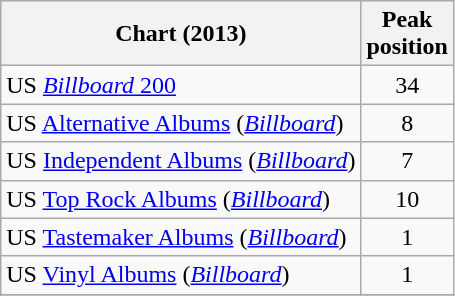<table class="wikitable sortable">
<tr>
<th>Chart (2013)</th>
<th>Peak<br>position</th>
</tr>
<tr>
<td>US <a href='#'><em>Billboard</em> 200</a></td>
<td align="center">34</td>
</tr>
<tr>
<td>US <a href='#'>Alternative Albums</a> (<em><a href='#'>Billboard</a></em>)</td>
<td align="center">8</td>
</tr>
<tr>
<td>US <a href='#'>Independent Albums</a> (<em><a href='#'>Billboard</a></em>)</td>
<td align="center">7</td>
</tr>
<tr>
<td>US <a href='#'>Top Rock Albums</a> (<em><a href='#'>Billboard</a></em>)</td>
<td align="center">10</td>
</tr>
<tr>
<td>US <a href='#'>Tastemaker Albums</a> (<em><a href='#'>Billboard</a></em>)</td>
<td align="center">1</td>
</tr>
<tr>
<td>US <a href='#'>Vinyl Albums</a> (<em><a href='#'>Billboard</a></em>)</td>
<td align="center">1</td>
</tr>
<tr>
</tr>
</table>
